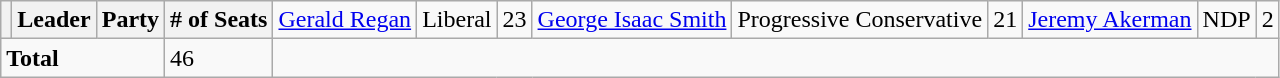<table class="wikitable">
<tr>
<th></th>
<th>Leader</th>
<th>Party</th>
<th># of Seats<br></th>
<td><a href='#'>Gerald Regan</a></td>
<td>Liberal</td>
<td>23<br></td>
<td><a href='#'>George Isaac Smith</a></td>
<td>Progressive Conservative</td>
<td>21<br></td>
<td><a href='#'>Jeremy Akerman</a></td>
<td>NDP</td>
<td>2</td>
</tr>
<tr>
<td colspan="3"><strong>Total</strong></td>
<td>46</td>
</tr>
</table>
